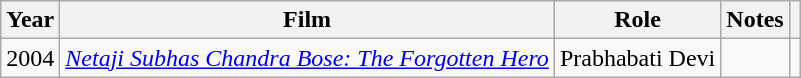<table class="wikitable">
<tr>
<th>Year</th>
<th>Film</th>
<th>Role</th>
<th>Notes</th>
<th></th>
</tr>
<tr>
<td>2004</td>
<td><em><a href='#'>Netaji Subhas Chandra Bose: The Forgotten Hero</a></em></td>
<td>Prabhabati Devi</td>
<td></td>
<td></td>
</tr>
</table>
